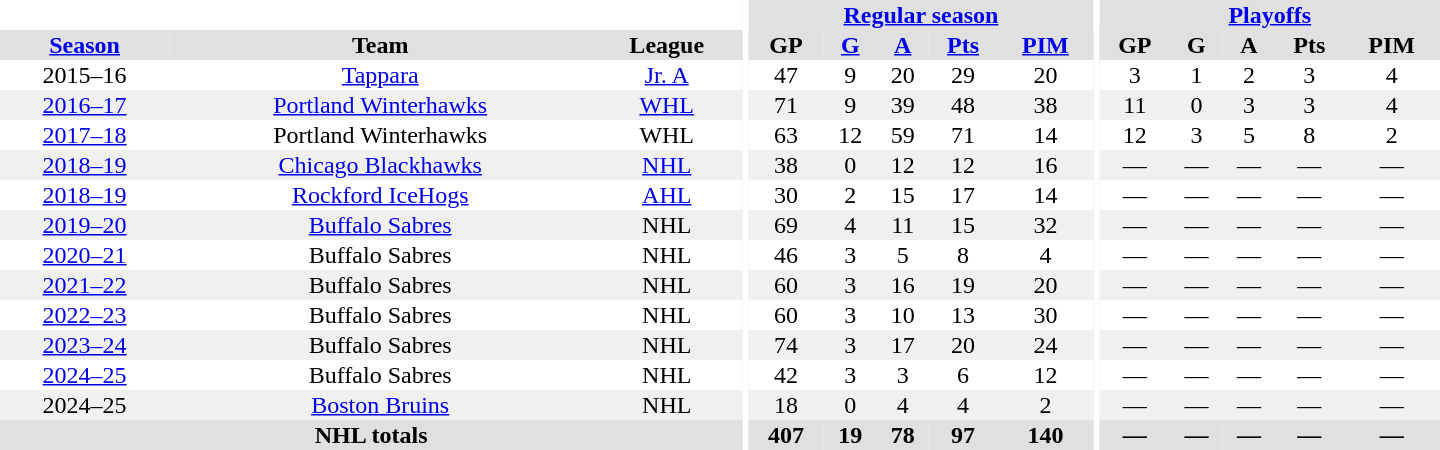<table border="0" cellpadding="1" cellspacing="0" style="text-align:center; width:60em;">
<tr bgcolor="#e0e0e0">
<th colspan="3" bgcolor="#ffffff"></th>
<th rowspan="99" bgcolor="#ffffff"></th>
<th colspan="5"><a href='#'>Regular season</a></th>
<th rowspan="99" bgcolor="#ffffff"></th>
<th colspan="5"><a href='#'>Playoffs</a></th>
</tr>
<tr bgcolor="#e0e0e0">
<th><a href='#'>Season</a></th>
<th>Team</th>
<th>League</th>
<th>GP</th>
<th><a href='#'>G</a></th>
<th><a href='#'>A</a></th>
<th><a href='#'>Pts</a></th>
<th><a href='#'>PIM</a></th>
<th>GP</th>
<th>G</th>
<th>A</th>
<th>Pts</th>
<th>PIM</th>
</tr>
<tr>
<td>2015–16</td>
<td><a href='#'>Tappara</a></td>
<td><a href='#'>Jr. A</a></td>
<td>47</td>
<td>9</td>
<td>20</td>
<td>29</td>
<td>20</td>
<td>3</td>
<td>1</td>
<td>2</td>
<td>3</td>
<td>4</td>
</tr>
<tr bgcolor="#f0f0f0">
<td><a href='#'>2016–17</a></td>
<td><a href='#'>Portland Winterhawks</a></td>
<td><a href='#'>WHL</a></td>
<td>71</td>
<td>9</td>
<td>39</td>
<td>48</td>
<td>38</td>
<td>11</td>
<td>0</td>
<td>3</td>
<td>3</td>
<td>4</td>
</tr>
<tr>
<td><a href='#'>2017–18</a></td>
<td>Portland Winterhawks</td>
<td>WHL</td>
<td>63</td>
<td>12</td>
<td>59</td>
<td>71</td>
<td>14</td>
<td>12</td>
<td>3</td>
<td>5</td>
<td>8</td>
<td>2</td>
</tr>
<tr bgcolor="#f0f0f0">
<td><a href='#'>2018–19</a></td>
<td><a href='#'>Chicago Blackhawks</a></td>
<td><a href='#'>NHL</a></td>
<td>38</td>
<td>0</td>
<td>12</td>
<td>12</td>
<td>16</td>
<td>—</td>
<td>—</td>
<td>—</td>
<td>—</td>
<td>—</td>
</tr>
<tr>
<td><a href='#'>2018–19</a></td>
<td><a href='#'>Rockford IceHogs</a></td>
<td><a href='#'>AHL</a></td>
<td>30</td>
<td>2</td>
<td>15</td>
<td>17</td>
<td>14</td>
<td>—</td>
<td>—</td>
<td>—</td>
<td>—</td>
<td>—</td>
</tr>
<tr bgcolor="#f0f0f0">
<td><a href='#'>2019–20</a></td>
<td><a href='#'>Buffalo Sabres</a></td>
<td>NHL</td>
<td>69</td>
<td>4</td>
<td>11</td>
<td>15</td>
<td>32</td>
<td>—</td>
<td>—</td>
<td>—</td>
<td>—</td>
<td>—</td>
</tr>
<tr>
<td><a href='#'>2020–21</a></td>
<td>Buffalo Sabres</td>
<td>NHL</td>
<td>46</td>
<td>3</td>
<td>5</td>
<td>8</td>
<td>4</td>
<td>—</td>
<td>—</td>
<td>—</td>
<td>—</td>
<td>—</td>
</tr>
<tr bgcolor="#f0f0f0">
<td><a href='#'>2021–22</a></td>
<td>Buffalo Sabres</td>
<td>NHL</td>
<td>60</td>
<td>3</td>
<td>16</td>
<td>19</td>
<td>20</td>
<td>—</td>
<td>—</td>
<td>—</td>
<td>—</td>
<td>—</td>
</tr>
<tr>
<td><a href='#'>2022–23</a></td>
<td>Buffalo Sabres</td>
<td>NHL</td>
<td>60</td>
<td>3</td>
<td>10</td>
<td>13</td>
<td>30</td>
<td>—</td>
<td>—</td>
<td>—</td>
<td>—</td>
<td>—</td>
</tr>
<tr bgcolor="#f0f0f0">
<td><a href='#'>2023–24</a></td>
<td>Buffalo Sabres</td>
<td>NHL</td>
<td>74</td>
<td>3</td>
<td>17</td>
<td>20</td>
<td>24</td>
<td>—</td>
<td>—</td>
<td>—</td>
<td>—</td>
<td>—</td>
</tr>
<tr>
<td><a href='#'>2024–25</a></td>
<td>Buffalo Sabres</td>
<td>NHL</td>
<td>42</td>
<td>3</td>
<td>3</td>
<td>6</td>
<td>12</td>
<td>—</td>
<td>—</td>
<td>—</td>
<td>—</td>
<td>—</td>
</tr>
<tr bgcolor="#f0f0f0">
<td>2024–25</td>
<td><a href='#'>Boston Bruins</a></td>
<td>NHL</td>
<td>18</td>
<td>0</td>
<td>4</td>
<td>4</td>
<td>2</td>
<td>—</td>
<td>—</td>
<td>—</td>
<td>—</td>
<td>—</td>
</tr>
<tr bgcolor="#e0e0e0">
<th colspan="3">NHL totals</th>
<th>407</th>
<th>19</th>
<th>78</th>
<th>97</th>
<th>140</th>
<th>—</th>
<th>—</th>
<th>—</th>
<th>—</th>
<th>—</th>
</tr>
</table>
